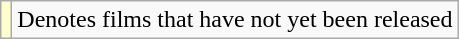<table class="wikitable">
<tr>
<td style="background:#FFFFCC;"></td>
<td>Denotes films that have not yet been released</td>
</tr>
</table>
